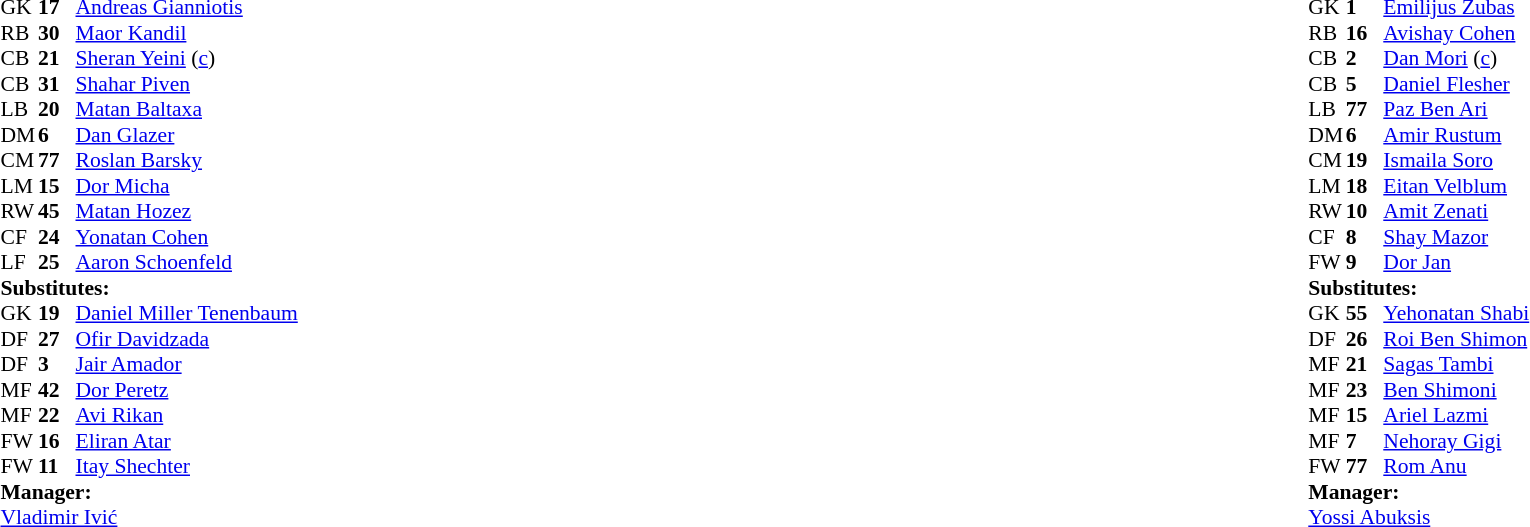<table width="100%">
<tr>
<td valign="top" width="50%"><br><table style="font-size: 90%" cellspacing="0" cellpadding="0">
<tr>
<td colspan="4"></td>
</tr>
<tr>
<th width=25></th>
<th width=25></th>
</tr>
<tr>
<td>GK</td>
<td><strong>17</strong></td>
<td> <a href='#'>Andreas Gianniotis</a></td>
</tr>
<tr>
<td>RB</td>
<td><strong>30</strong></td>
<td> <a href='#'>Maor Kandil</a> </td>
</tr>
<tr>
<td>CB</td>
<td><strong>21</strong></td>
<td> <a href='#'>Sheran Yeini</a>  (<a href='#'>c</a>)</td>
</tr>
<tr>
<td>CB</td>
<td><strong>31</strong></td>
<td> <a href='#'>Shahar Piven</a></td>
</tr>
<tr>
<td>LB</td>
<td><strong>20</strong></td>
<td> <a href='#'>Matan Baltaxa</a></td>
</tr>
<tr>
<td>DM</td>
<td><strong>6</strong></td>
<td> <a href='#'>Dan Glazer</a></td>
</tr>
<tr>
<td>CM</td>
<td><strong>77</strong></td>
<td> <a href='#'>Roslan Barsky</a></td>
</tr>
<tr>
<td>LM</td>
<td><strong>15</strong></td>
<td> <a href='#'>Dor Micha</a></td>
</tr>
<tr>
<td>RW</td>
<td><strong>45</strong></td>
<td> <a href='#'>Matan Hozez</a></td>
</tr>
<tr>
<td>CF</td>
<td><strong>24</strong></td>
<td> <a href='#'>Yonatan Cohen</a></td>
</tr>
<tr>
<td>LF</td>
<td><strong>25</strong></td>
<td> <a href='#'>Aaron Schoenfeld</a></td>
</tr>
<tr>
<td colspan=3><strong>Substitutes:</strong></td>
</tr>
<tr>
<td>GK</td>
<td><strong>19</strong></td>
<td> <a href='#'>Daniel Miller Tenenbaum</a></td>
</tr>
<tr>
<td>DF</td>
<td><strong>27</strong></td>
<td> <a href='#'>Ofir Davidzada</a></td>
</tr>
<tr>
<td>DF</td>
<td><strong>3</strong></td>
<td> <a href='#'>Jair Amador</a></td>
</tr>
<tr>
<td>MF</td>
<td><strong>42</strong></td>
<td> <a href='#'>Dor Peretz</a></td>
</tr>
<tr>
<td>MF</td>
<td><strong>22</strong></td>
<td> <a href='#'>Avi Rikan</a></td>
</tr>
<tr>
<td>FW</td>
<td><strong>16</strong></td>
<td> <a href='#'>Eliran Atar</a></td>
</tr>
<tr>
<td>FW</td>
<td><strong>11</strong></td>
<td> <a href='#'>Itay Shechter</a></td>
</tr>
<tr>
</tr>
<tr>
<td colspan=3><strong>Manager:</strong></td>
</tr>
<tr>
<td colspan=3> <a href='#'>Vladimir Ivić</a></td>
</tr>
</table>
</td>
<td valign="top"></td>
<td style="vertical-align:top; width:50%;"><br><table style="font-size: 90%" cellspacing="0" cellpadding="0" align=center>
<tr>
<td colspan="4"></td>
</tr>
<tr>
<th width=25></th>
<th width=25></th>
</tr>
<tr>
<td>GK</td>
<td><strong>1</strong></td>
<td> <a href='#'>Emilijus Zubas</a></td>
</tr>
<tr>
<td>RB</td>
<td><strong>16</strong></td>
<td> <a href='#'>Avishay Cohen</a> </td>
</tr>
<tr>
<td>CB</td>
<td><strong>2</strong></td>
<td> <a href='#'>Dan Mori</a> (<a href='#'>c</a>)</td>
</tr>
<tr>
<td>CB</td>
<td><strong>5</strong></td>
<td> <a href='#'>Daniel Flesher</a></td>
</tr>
<tr>
<td>LB</td>
<td><strong>77</strong></td>
<td> <a href='#'>Paz Ben Ari</a></td>
</tr>
<tr>
<td>DM</td>
<td><strong>6</strong></td>
<td> <a href='#'>Amir Rustum</a> </td>
</tr>
<tr>
<td>CM</td>
<td><strong>19</strong></td>
<td> <a href='#'>Ismaila Soro</a></td>
</tr>
<tr>
<td>LM</td>
<td><strong>18</strong></td>
<td> <a href='#'>Eitan Velblum</a> </td>
</tr>
<tr>
<td>RW</td>
<td><strong>10</strong></td>
<td> <a href='#'>Amit Zenati</a> </td>
</tr>
<tr>
<td>CF</td>
<td><strong>8</strong></td>
<td> <a href='#'>Shay Mazor</a></td>
</tr>
<tr>
<td>FW</td>
<td><strong>9</strong></td>
<td> <a href='#'>Dor Jan</a> </td>
</tr>
<tr>
<td colspan=3><strong>Substitutes:</strong></td>
</tr>
<tr>
<td>GK</td>
<td><strong>55</strong></td>
<td> <a href='#'>Yehonatan Shabi</a></td>
</tr>
<tr>
<td>DF</td>
<td><strong>26</strong></td>
<td> <a href='#'>Roi Ben Shimon</a> </td>
</tr>
<tr>
<td>MF</td>
<td><strong>21</strong></td>
<td> <a href='#'>Sagas Tambi</a> </td>
</tr>
<tr>
<td>MF</td>
<td><strong>23</strong></td>
<td> <a href='#'>Ben Shimoni</a></td>
</tr>
<tr>
<td>MF</td>
<td><strong>15</strong></td>
<td> <a href='#'>Ariel Lazmi</a> </td>
</tr>
<tr>
<td>MF</td>
<td><strong>7</strong></td>
<td> <a href='#'>Nehoray Gigi</a></td>
</tr>
<tr>
<td>FW</td>
<td><strong>77</strong></td>
<td> <a href='#'>Rom Anu</a></td>
</tr>
<tr>
</tr>
<tr>
<td colspan=3><strong>Manager:</strong></td>
</tr>
<tr>
<td colspan=3> <a href='#'>Yossi Abuksis</a></td>
</tr>
</table>
</td>
</tr>
</table>
